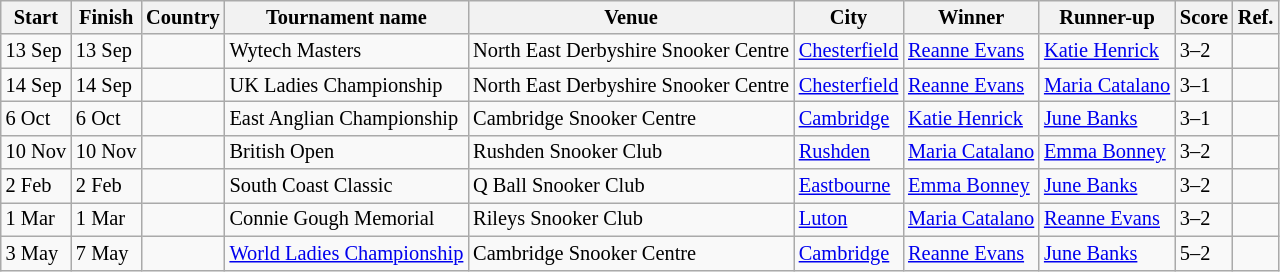<table class="wikitable sortable" style="font-size: 85%">
<tr>
<th>Start</th>
<th>Finish</th>
<th>Country</th>
<th>Tournament name</th>
<th>Venue</th>
<th>City</th>
<th>Winner</th>
<th>Runner-up</th>
<th>Score</th>
<th>Ref.</th>
</tr>
<tr>
<td>13 Sep</td>
<td>13 Sep</td>
<td></td>
<td>Wytech Masters</td>
<td>North East Derbyshire Snooker Centre</td>
<td><a href='#'>Chesterfield</a></td>
<td> <a href='#'>Reanne Evans</a></td>
<td> <a href='#'>Katie Henrick</a></td>
<td>3–2</td>
<td></td>
</tr>
<tr>
<td>14 Sep</td>
<td>14 Sep</td>
<td></td>
<td>UK Ladies Championship</td>
<td>North East Derbyshire Snooker Centre</td>
<td><a href='#'>Chesterfield</a></td>
<td> <a href='#'>Reanne Evans</a></td>
<td> <a href='#'>Maria Catalano</a></td>
<td>3–1</td>
<td></td>
</tr>
<tr>
<td>6 Oct</td>
<td>6 Oct</td>
<td></td>
<td>East Anglian Championship</td>
<td>Cambridge Snooker Centre</td>
<td><a href='#'>Cambridge</a></td>
<td> <a href='#'>Katie Henrick</a></td>
<td> <a href='#'>June Banks</a></td>
<td>3–1</td>
<td></td>
</tr>
<tr>
<td>10 Nov</td>
<td>10 Nov</td>
<td></td>
<td>British Open</td>
<td>Rushden Snooker Club</td>
<td><a href='#'>Rushden</a></td>
<td> <a href='#'>Maria Catalano</a></td>
<td> <a href='#'>Emma Bonney</a></td>
<td>3–2</td>
<td></td>
</tr>
<tr>
<td>2 Feb</td>
<td>2 Feb</td>
<td></td>
<td>South Coast Classic</td>
<td>Q Ball Snooker Club</td>
<td><a href='#'>Eastbourne</a></td>
<td> <a href='#'>Emma Bonney</a></td>
<td> <a href='#'>June Banks</a></td>
<td>3–2</td>
<td></td>
</tr>
<tr>
<td>1 Mar</td>
<td>1 Mar</td>
<td></td>
<td>Connie Gough Memorial</td>
<td>Rileys Snooker Club</td>
<td><a href='#'>Luton</a></td>
<td> <a href='#'>Maria Catalano</a></td>
<td> <a href='#'>Reanne Evans</a></td>
<td>3–2</td>
<td></td>
</tr>
<tr>
<td>3 May</td>
<td>7 May</td>
<td></td>
<td><a href='#'>World Ladies Championship</a></td>
<td>Cambridge Snooker Centre</td>
<td><a href='#'>Cambridge</a></td>
<td> <a href='#'>Reanne Evans</a></td>
<td> <a href='#'>June Banks</a></td>
<td>5–2</td>
<td></td>
</tr>
</table>
